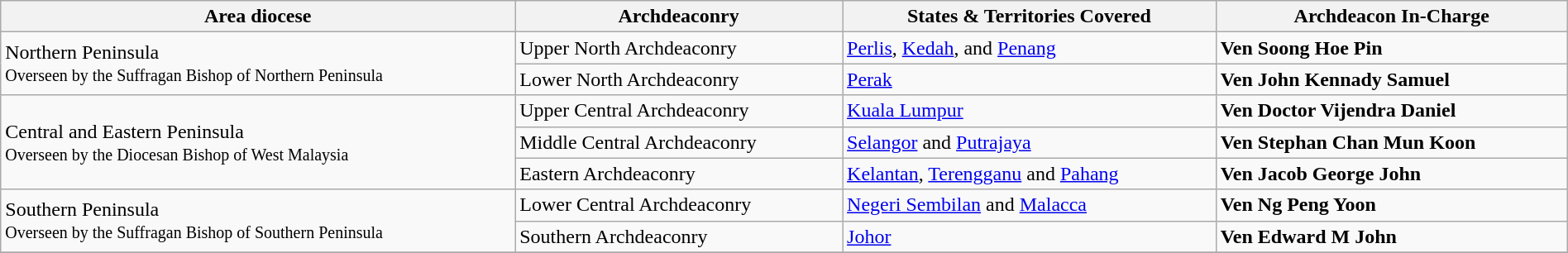<table class="wikitable" border="1" width="100%">
<tr>
<th>Area diocese</th>
<th>Archdeaconry</th>
<th>States & Territories Covered</th>
<th>Archdeacon In-Charge</th>
</tr>
<tr>
<td rowspan=2>Northern Peninsula<br><small>Overseen by the Suffragan Bishop of Northern Peninsula</small></td>
<td>Upper North Archdeaconry</td>
<td><a href='#'>Perlis</a>, <a href='#'>Kedah</a>, and <a href='#'>Penang</a></td>
<td><strong>Ven Soong Hoe Pin</strong></td>
</tr>
<tr>
<td>Lower North Archdeaconry</td>
<td><a href='#'>Perak</a></td>
<td><strong>Ven John Kennady Samuel</strong></td>
</tr>
<tr>
<td rowspan=3>Central and Eastern Peninsula<br><small>Overseen by the Diocesan Bishop of West Malaysia</small></td>
<td>Upper Central Archdeaconry</td>
<td><a href='#'>Kuala Lumpur</a></td>
<td><strong>Ven Doctor Vijendra Daniel</strong></td>
</tr>
<tr>
<td>Middle Central Archdeaconry</td>
<td><a href='#'>Selangor</a> and <a href='#'>Putrajaya</a></td>
<td><strong>Ven Stephan Chan Mun Koon</strong></td>
</tr>
<tr>
<td>Eastern Archdeaconry</td>
<td><a href='#'>Kelantan</a>, <a href='#'>Terengganu</a> and <a href='#'>Pahang</a></td>
<td><strong>Ven Jacob George John</strong></td>
</tr>
<tr>
<td rowspan=2>Southern Peninsula<br><small>Overseen by the Suffragan Bishop of Southern Peninsula</small></td>
<td>Lower Central Archdeaconry</td>
<td><a href='#'>Negeri Sembilan</a> and <a href='#'>Malacca</a></td>
<td><strong>Ven Ng Peng Yoon</strong></td>
</tr>
<tr>
<td>Southern Archdeaconry</td>
<td><a href='#'>Johor</a></td>
<td><strong>Ven Edward M John</strong></td>
</tr>
<tr>
</tr>
</table>
